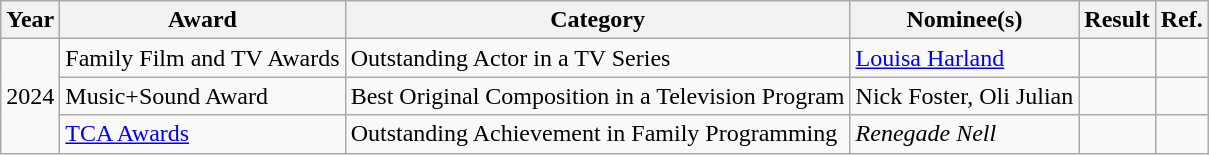<table class="wikitable">
<tr>
<th>Year</th>
<th>Award</th>
<th>Category</th>
<th>Nominee(s)</th>
<th>Result</th>
<th>Ref.</th>
</tr>
<tr>
<td rowspan="3">2024</td>
<td>Family Film and TV Awards</td>
<td>Outstanding Actor in a TV Series</td>
<td><a href='#'>Louisa Harland</a></td>
<td></td>
<td style="text-align:center;"></td>
</tr>
<tr>
<td>Music+Sound Award</td>
<td>Best Original Composition in a Television Program</td>
<td>Nick Foster, Oli Julian</td>
<td></td>
<td style="text-align:center;"></td>
</tr>
<tr>
<td><a href='#'>TCA Awards</a></td>
<td>Outstanding Achievement in Family Programming</td>
<td><em>Renegade Nell</em></td>
<td></td>
<td style="text-align:center;"></td>
</tr>
</table>
